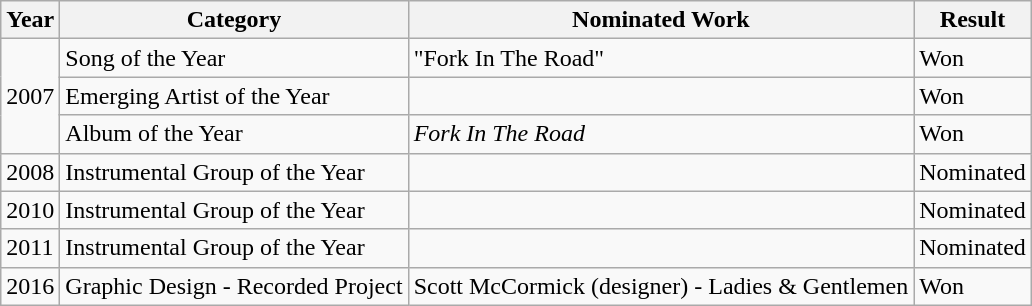<table class="wikitable">
<tr>
<th>Year</th>
<th>Category</th>
<th>Nominated Work</th>
<th>Result</th>
</tr>
<tr>
<td rowspan="3">2007</td>
<td>Song of the Year</td>
<td>"Fork In The Road"</td>
<td>Won</td>
</tr>
<tr>
<td>Emerging Artist of the Year</td>
<td></td>
<td>Won</td>
</tr>
<tr>
<td>Album of the Year</td>
<td><em>Fork In The Road</em></td>
<td>Won</td>
</tr>
<tr>
<td>2008</td>
<td>Instrumental Group of the Year</td>
<td></td>
<td>Nominated</td>
</tr>
<tr>
<td>2010</td>
<td>Instrumental Group of the Year</td>
<td></td>
<td>Nominated</td>
</tr>
<tr>
<td>2011</td>
<td>Instrumental Group of the Year</td>
<td></td>
<td>Nominated</td>
</tr>
<tr>
<td>2016</td>
<td>Graphic Design - Recorded Project</td>
<td>Scott McCormick (designer) - Ladies & Gentlemen</td>
<td>Won</td>
</tr>
</table>
